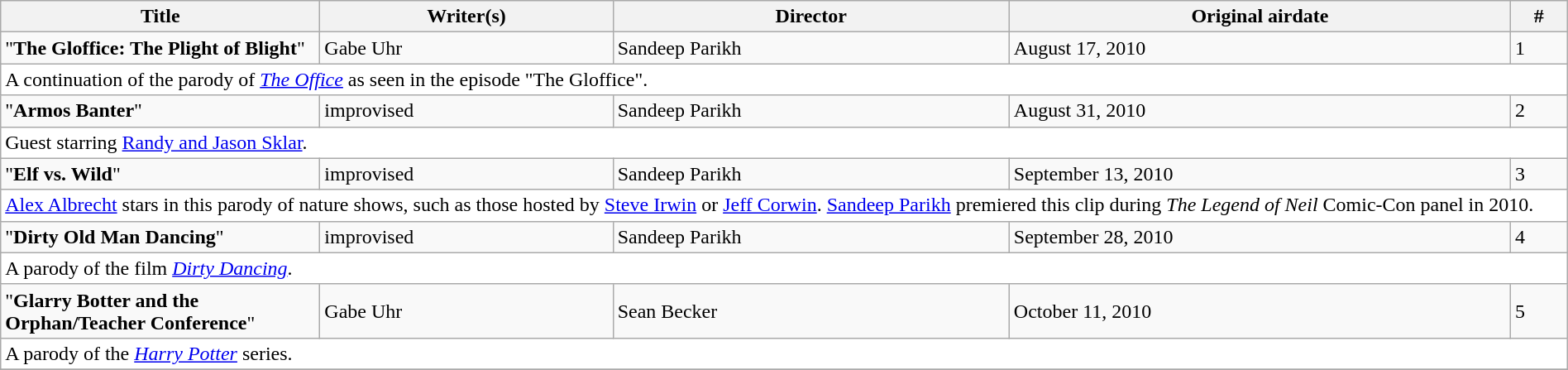<table class="wikitable" width="100%">
<tr>
<th width="250">Title</th>
<th align="center">Writer(s)</th>
<th align="center">Director</th>
<th align="center">Original airdate</th>
<th align="center">#</th>
</tr>
<tr>
<td>"<strong>The Gloffice: The Plight of Blight</strong>"</td>
<td>Gabe Uhr</td>
<td>Sandeep Parikh</td>
<td>August 17, 2010</td>
<td>1</td>
</tr>
<tr>
<td colspan="5" bgcolor="FFFFFF">A continuation of the parody of <em><a href='#'>The Office</a></em> as seen in the episode "The Gloffice".</td>
</tr>
<tr>
<td>"<strong>Armos Banter</strong>"</td>
<td>improvised</td>
<td>Sandeep Parikh</td>
<td>August 31, 2010</td>
<td>2</td>
</tr>
<tr>
<td colspan="5" bgcolor="FFFFFF">Guest starring <a href='#'>Randy and Jason Sklar</a>.</td>
</tr>
<tr>
<td>"<strong>Elf vs. Wild</strong>"</td>
<td>improvised</td>
<td>Sandeep Parikh</td>
<td>September 13, 2010</td>
<td>3</td>
</tr>
<tr>
<td colspan="5" bgcolor="FFFFFF"><a href='#'>Alex Albrecht</a> stars in this parody of nature shows, such as those hosted by <a href='#'>Steve Irwin</a> or <a href='#'>Jeff Corwin</a>. <a href='#'>Sandeep Parikh</a> premiered this clip during <em>The Legend of Neil</em> Comic-Con panel in 2010.</td>
</tr>
<tr>
<td>"<strong>Dirty Old Man Dancing</strong>"</td>
<td>improvised</td>
<td>Sandeep Parikh</td>
<td>September 28, 2010</td>
<td>4</td>
</tr>
<tr>
<td colspan="5" bgcolor="FFFFFF">A parody of the film <em><a href='#'>Dirty Dancing</a></em>.</td>
</tr>
<tr>
<td>"<strong>Glarry Botter and the Orphan/Teacher Conference</strong>"</td>
<td>Gabe Uhr</td>
<td>Sean Becker</td>
<td>October 11, 2010</td>
<td>5</td>
</tr>
<tr>
<td colspan="5" bgcolor="FFFFFF">A parody of the <em><a href='#'>Harry Potter</a></em> series.</td>
</tr>
<tr>
</tr>
</table>
